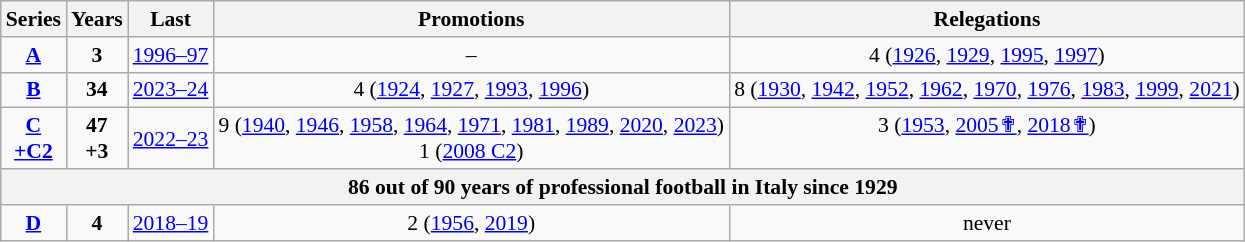<table class="wikitable sortable" style="font-size:90%; text-align: center;">
<tr>
<th>Series</th>
<th>Years</th>
<th>Last</th>
<th>Promotions</th>
<th>Relegations</th>
</tr>
<tr>
<td align=center><strong><a href='#'>A</a></strong></td>
<td><strong>3</strong></td>
<td><a href='#'>1996–97</a></td>
<td>–</td>
<td> 4 (<a href='#'>1926</a>, <a href='#'>1929</a>, <a href='#'>1995</a>, <a href='#'>1997</a>)</td>
</tr>
<tr>
<td align=center><strong><a href='#'>B</a></strong></td>
<td><strong>34</strong></td>
<td><a href='#'>2023–24</a></td>
<td> 4 (<a href='#'>1924</a>, <a href='#'>1927</a>, <a href='#'>1993</a>, <a href='#'>1996</a>)</td>
<td> 8 (<a href='#'>1930</a>, <a href='#'>1942</a>, <a href='#'>1952</a>, <a href='#'>1962</a>, <a href='#'>1970</a>, <a href='#'>1976</a>, <a href='#'>1983</a>, <a href='#'>1999</a>, <a href='#'>2021</a>)</td>
</tr>
<tr>
<td align=center><strong><a href='#'>C</a><br><a href='#'>+C2</a></strong></td>
<td><strong>47<br>+3</strong></td>
<td><a href='#'>2022–23</a></td>
<td> 9 (<a href='#'>1940</a>, <a href='#'>1946</a>, <a href='#'>1958</a>, <a href='#'>1964</a>, <a href='#'>1971</a>, <a href='#'>1981</a>, <a href='#'>1989</a>, <a href='#'>2020</a>, <a href='#'>2023</a>)<br> 1 (<a href='#'>2008 C2</a>)</td>
<td> 3 (<a href='#'>1953</a>, <a href='#'>2005✟</a>, <a href='#'>2018✟</a>)<br><br></td>
</tr>
<tr>
<th colspan=5>86 out of 90 years of professional football in Italy since 1929</th>
</tr>
<tr>
<td align=center><strong><a href='#'>D</a></strong></td>
<td><strong>4</strong></td>
<td><a href='#'>2018–19</a></td>
<td> 2 (<a href='#'>1956</a>, <a href='#'>2019</a>)</td>
<td>never</td>
</tr>
</table>
